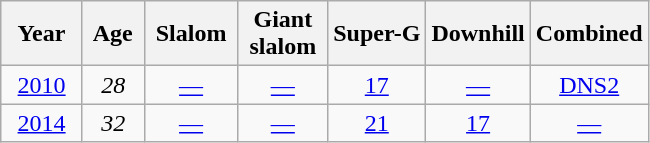<table class=wikitable style="text-align:center">
<tr>
<th>  Year  </th>
<th> Age </th>
<th> Slalom </th>
<th> Giant <br> slalom </th>
<th>Super-G</th>
<th>Downhill</th>
<th>Combined</th>
</tr>
<tr>
<td><a href='#'>2010</a></td>
<td><em>28</em></td>
<td><a href='#'>—</a></td>
<td><a href='#'>—</a></td>
<td><a href='#'>17</a></td>
<td><a href='#'>—</a></td>
<td><a href='#'>DNS2</a></td>
</tr>
<tr>
<td><a href='#'>2014</a></td>
<td><em>32</em></td>
<td><a href='#'>—</a></td>
<td><a href='#'>—</a></td>
<td><a href='#'>21</a></td>
<td><a href='#'>17</a></td>
<td><a href='#'>—</a></td>
</tr>
</table>
